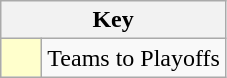<table class="wikitable" style="text-align: center;">
<tr>
<th colspan=2>Key</th>
</tr>
<tr>
<td style="background:#ffffcc; width:20px;"></td>
<td align=left>Teams to Playoffs</td>
</tr>
</table>
